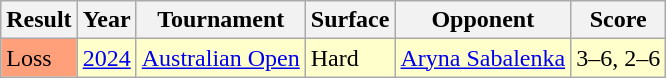<table class="sortable wikitable">
<tr>
<th>Result</th>
<th>Year</th>
<th>Tournament</th>
<th>Surface</th>
<th>Opponent</th>
<th class=unsortable>Score</th>
</tr>
<tr style=background:#ffc>
<td bgcolor=ffa07a>Loss</td>
<td><a href='#'>2024</a></td>
<td><a href='#'>Australian Open</a></td>
<td>Hard</td>
<td> <a href='#'>Aryna Sabalenka</a></td>
<td>3–6, 2–6</td>
</tr>
</table>
